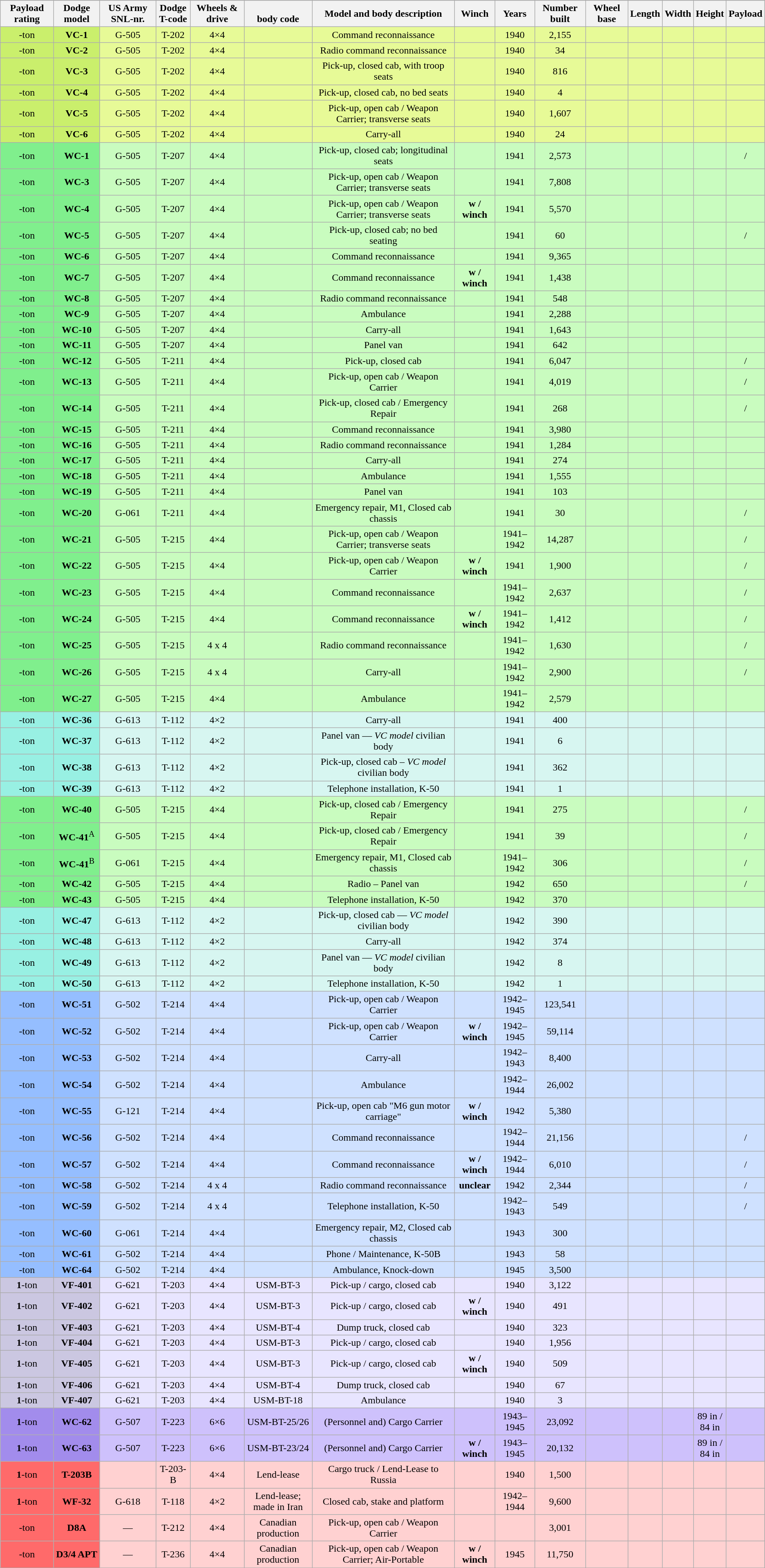<table class="wikitable sortable" style="text-align: center">
<tr>
</tr>
<tr>
<th>Payload rating</th>
<th>Dodge model</th>
<th>US Army SNL-nr.</th>
<th>Dodge<br>T-code</th>
<th>Wheels & drive</th>
<th> <br>body code </th>
<th>Model and body description</th>
<th>Winch</th>
<th>Years</th>
<th>Number built</th>
<th>Wheel base</th>
<th>Length</th>
<th>Width</th>
<th>Height</th>
<th>Payload</th>
</tr>
<tr style="background: #E7FA97">
<td style="background: #CAEF6C"><strong></strong>-ton</td>
<td style="background: #CAEF6C"><strong>	VC-1	</strong></td>
<td>G-505</td>
<td>T-202</td>
<td>4×4</td>
<td></td>
<td>Command reconnaissance</td>
<td></td>
<td>1940</td>
<td>2,155</td>
<td></td>
<td></td>
<td></td>
<td></td>
<td></td>
</tr>
<tr style="background: #E7FA97">
<td style="background: #CAEF6C"><strong></strong>-ton</td>
<td style="background: #CAEF6C"><strong>	VC-2	</strong></td>
<td>G-505</td>
<td>T-202</td>
<td>4×4</td>
<td></td>
<td>Radio command reconnaissance</td>
<td></td>
<td>1940</td>
<td>34</td>
<td></td>
<td></td>
<td></td>
<td></td>
<td></td>
</tr>
<tr style="background: #E7FA97">
<td style="background: #CAEF6C"><strong></strong>-ton</td>
<td style="background: #CAEF6C"><strong>	VC-3	</strong></td>
<td>G-505</td>
<td>T-202</td>
<td>4×4</td>
<td></td>
<td>Pick-up, closed cab, with troop seats</td>
<td></td>
<td>1940</td>
<td>816</td>
<td></td>
<td></td>
<td></td>
<td></td>
<td></td>
</tr>
<tr style="background: #E7FA97">
<td style="background: #CAEF6C"><strong></strong>-ton</td>
<td style="background: #CAEF6C"><strong>	VC-4	</strong></td>
<td>G-505</td>
<td>T-202</td>
<td>4×4</td>
<td></td>
<td>Pick-up, closed cab, no bed seats</td>
<td></td>
<td>1940</td>
<td>4</td>
<td></td>
<td></td>
<td></td>
<td></td>
<td></td>
</tr>
<tr style="background: #E7FA97">
<td style="background: #CAEF6C"><strong></strong>-ton</td>
<td style="background: #CAEF6C"><strong>	VC-5	</strong></td>
<td>G-505</td>
<td>T-202</td>
<td>4×4</td>
<td></td>
<td>Pick-up, open cab / Weapon Carrier; transverse seats</td>
<td></td>
<td>1940</td>
<td>1,607</td>
<td></td>
<td></td>
<td></td>
<td></td>
<td></td>
</tr>
<tr style="background: #E7FA97">
<td style="background: #CAEF6C"><strong></strong>-ton</td>
<td style="background: #CAEF6C"><strong>	VC-6	</strong></td>
<td>G-505</td>
<td>T-202</td>
<td>4×4</td>
<td></td>
<td>Carry-all</td>
<td></td>
<td>1940</td>
<td>24</td>
<td></td>
<td></td>
<td></td>
<td></td>
<td></td>
</tr>
<tr style="background: #C9FCBF">
<td style="background: #80EF8D"><strong></strong>-ton</td>
<td style="background: #80EF8D"><strong>	WC-1	</strong></td>
<td>G-505</td>
<td>T-207</td>
<td>4×4</td>
<td></td>
<td>Pick-up, closed cab; longitudinal seats</td>
<td></td>
<td>1941</td>
<td>2,573</td>
<td></td>
<td></td>
<td></td>
<td></td>
<td> /  </td>
</tr>
<tr style="background: #C9FCBF">
<td style="background: #80EF8D"><strong></strong>-ton</td>
<td style="background: #80EF8D"><strong>	WC-3	</strong></td>
<td>G-505</td>
<td>T-207</td>
<td>4×4</td>
<td></td>
<td>Pick-up, open cab / Weapon Carrier; transverse seats</td>
<td></td>
<td>1941</td>
<td>7,808</td>
<td></td>
<td></td>
<td></td>
<td></td>
<td></td>
</tr>
<tr style="background: #C9FCBF">
<td style="background: #80EF8D"><strong></strong>-ton</td>
<td style="background: #80EF8D"><strong>	WC-4	</strong></td>
<td>G-505</td>
<td>T-207</td>
<td>4×4</td>
<td></td>
<td>Pick-up, open cab / Weapon Carrier; transverse seats</td>
<td><strong>w / winch</strong></td>
<td>1941</td>
<td>5,570</td>
<td></td>
<td></td>
<td></td>
<td></td>
<td></td>
</tr>
<tr style="background: #C9FCBF">
<td style="background: #80EF8D"><strong></strong>-ton</td>
<td style="background: #80EF8D"><strong>	WC-5	</strong></td>
<td>G-505</td>
<td>T-207</td>
<td>4×4</td>
<td></td>
<td>Pick-up, closed cab; no bed seating</td>
<td></td>
<td>1941</td>
<td>60</td>
<td></td>
<td></td>
<td></td>
<td></td>
<td> /  </td>
</tr>
<tr style="background: #C9FCBF">
<td style="background: #80EF8D"><strong></strong>-ton</td>
<td style="background: #80EF8D"><strong>	WC-6	</strong></td>
<td>G-505</td>
<td>T-207</td>
<td>4×4</td>
<td></td>
<td>Command reconnaissance</td>
<td></td>
<td>1941</td>
<td>9,365</td>
<td></td>
<td></td>
<td></td>
<td></td>
<td></td>
</tr>
<tr style="background: #C9FCBF">
<td style="background: #80EF8D"><strong></strong>-ton</td>
<td style="background: #80EF8D"><strong>	WC-7	</strong></td>
<td>G-505</td>
<td>T-207</td>
<td>4×4</td>
<td></td>
<td>Command reconnaissance</td>
<td><strong>w / winch</strong></td>
<td>1941</td>
<td>1,438</td>
<td></td>
<td></td>
<td></td>
<td></td>
<td></td>
</tr>
<tr style="background: #C9FCBF">
<td style="background: #80EF8D"><strong></strong>-ton</td>
<td style="background: #80EF8D"><strong>	WC-8	</strong></td>
<td>G-505</td>
<td>T-207</td>
<td>4×4</td>
<td></td>
<td>Radio command reconnaissance</td>
<td></td>
<td>1941</td>
<td>548</td>
<td></td>
<td></td>
<td></td>
<td></td>
<td></td>
</tr>
<tr style="background: #C9FCBF">
<td style="background: #80EF8D"><strong></strong>-ton</td>
<td style="background: #80EF8D"><strong>	WC-9	</strong></td>
<td>G-505</td>
<td>T-207</td>
<td>4×4</td>
<td></td>
<td>Ambulance</td>
<td></td>
<td>1941</td>
<td>2,288</td>
<td></td>
<td></td>
<td></td>
<td></td>
<td></td>
</tr>
<tr style="background: #C9FCBF">
<td style="background: #80EF8D"><strong></strong>-ton</td>
<td style="background: #80EF8D"><strong>	WC-10	</strong></td>
<td>G-505</td>
<td>T-207</td>
<td>4×4</td>
<td></td>
<td>Carry-all</td>
<td></td>
<td>1941</td>
<td>1,643</td>
<td></td>
<td></td>
<td></td>
<td></td>
<td></td>
</tr>
<tr style="background: #C9FCBF">
<td style="background: #80EF8D"><strong></strong>-ton</td>
<td style="background: #80EF8D"><strong>	WC-11	</strong></td>
<td>G-505</td>
<td>T-207</td>
<td>4×4</td>
<td></td>
<td>Panel van</td>
<td></td>
<td>1941</td>
<td>642</td>
<td></td>
<td></td>
<td></td>
<td></td>
<td></td>
</tr>
<tr style="background: #C9FCBF">
<td style="background: #80EF8D"><strong></strong>-ton</td>
<td style="background: #80EF8D"><strong>	WC-12	</strong></td>
<td>G-505</td>
<td>T-211</td>
<td>4×4</td>
<td></td>
<td>Pick-up, closed cab</td>
<td></td>
<td>1941</td>
<td>6,047</td>
<td></td>
<td></td>
<td></td>
<td></td>
<td> /  </td>
</tr>
<tr style="background: #C9FCBF">
<td style="background: #80EF8D"><strong></strong>-ton</td>
<td style="background: #80EF8D"><strong>	WC-13	</strong></td>
<td>G-505</td>
<td>T-211</td>
<td>4×4</td>
<td></td>
<td>Pick-up, open cab / Weapon Carrier</td>
<td></td>
<td>1941</td>
<td>4,019</td>
<td></td>
<td></td>
<td></td>
<td></td>
<td> /  </td>
</tr>
<tr style="background: #C9FCBF">
<td style="background: #80EF8D"><strong></strong>-ton</td>
<td style="background: #80EF8D"><strong>	WC-14	</strong></td>
<td>G-505</td>
<td>T-211</td>
<td>4×4</td>
<td></td>
<td>Pick-up, closed cab / Emergency Repair </td>
<td></td>
<td>1941</td>
<td>268</td>
<td></td>
<td></td>
<td></td>
<td></td>
<td> /  </td>
</tr>
<tr style="background: #C9FCBF">
<td style="background: #80EF8D"><strong></strong>-ton</td>
<td style="background: #80EF8D"><strong>	WC-15	</strong></td>
<td>G-505</td>
<td>T-211</td>
<td>4×4</td>
<td></td>
<td>Command reconnaissance</td>
<td></td>
<td>1941</td>
<td>3,980</td>
<td></td>
<td></td>
<td></td>
<td></td>
<td></td>
</tr>
<tr style="background: #C9FCBF">
<td style="background: #80EF8D"><strong></strong>-ton</td>
<td style="background: #80EF8D"><strong>	WC-16	</strong></td>
<td>G-505</td>
<td>T-211</td>
<td>4×4</td>
<td></td>
<td>Radio command reconnaissance</td>
<td></td>
<td>1941</td>
<td>1,284</td>
<td></td>
<td></td>
<td></td>
<td></td>
<td></td>
</tr>
<tr style="background: #C9FCBF">
<td style="background: #80EF8D"><strong></strong>-ton</td>
<td style="background: #80EF8D"><strong>	WC-17	</strong></td>
<td>G-505</td>
<td>T-211</td>
<td>4×4</td>
<td></td>
<td>Carry-all</td>
<td></td>
<td>1941</td>
<td>274</td>
<td></td>
<td></td>
<td></td>
<td></td>
<td></td>
</tr>
<tr style="background: #C9FCBF">
<td style="background: #80EF8D"><strong></strong>-ton</td>
<td style="background: #80EF8D"><strong>	WC-18	</strong></td>
<td>G-505</td>
<td>T-211</td>
<td>4×4</td>
<td></td>
<td>Ambulance</td>
<td></td>
<td>1941</td>
<td>1,555</td>
<td></td>
<td></td>
<td></td>
<td></td>
<td></td>
</tr>
<tr style="background: #C9FCBF">
<td style="background: #80EF8D"><strong></strong>-ton</td>
<td style="background: #80EF8D"><strong>	WC-19	</strong></td>
<td>G-505</td>
<td>T-211</td>
<td>4×4</td>
<td></td>
<td>Panel van</td>
<td></td>
<td>1941</td>
<td>103</td>
<td></td>
<td></td>
<td></td>
<td></td>
<td></td>
</tr>
<tr style="background: #C9FCBF">
<td style="background: #80EF8D"><strong></strong>-ton</td>
<td style="background: #80EF8D"><strong>	WC-20	</strong></td>
<td>G-061</td>
<td>T-211</td>
<td>4×4</td>
<td></td>
<td>Emergency repair, M1, Closed cab chassis</td>
<td></td>
<td>1941</td>
<td>30</td>
<td></td>
<td></td>
<td></td>
<td></td>
<td> /  </td>
</tr>
<tr style="background: #C9FCBF">
<td style="background: #80EF8D"><strong></strong>-ton</td>
<td style="background: #80EF8D"><strong>	WC-21	</strong></td>
<td>G-505</td>
<td>T-215</td>
<td>4×4</td>
<td></td>
<td>Pick-up, open cab / Weapon Carrier; transverse seats</td>
<td></td>
<td>1941–1942</td>
<td>14,287</td>
<td></td>
<td></td>
<td></td>
<td></td>
<td> /  </td>
</tr>
<tr style="background: #C9FCBF">
<td style="background: #80EF8D"><strong></strong>-ton</td>
<td style="background: #80EF8D"><strong>	WC-22	</strong></td>
<td>G-505</td>
<td>T-215</td>
<td>4×4</td>
<td></td>
<td>Pick-up, open cab / Weapon Carrier</td>
<td><strong>w / winch</strong></td>
<td>1941</td>
<td>1,900</td>
<td></td>
<td></td>
<td></td>
<td></td>
<td> /  </td>
</tr>
<tr style="background: #C9FCBF">
<td style="background: #80EF8D"><strong></strong>-ton</td>
<td style="background: #80EF8D"><strong>	WC-23	</strong></td>
<td>G-505</td>
<td>T-215</td>
<td>4×4</td>
<td></td>
<td>Command reconnaissance</td>
<td></td>
<td>1941–1942</td>
<td>2,637</td>
<td></td>
<td></td>
<td></td>
<td></td>
<td> /  </td>
</tr>
<tr style="background: #C9FCBF">
<td style="background: #80EF8D"><strong></strong>-ton</td>
<td style="background: #80EF8D"><strong>	WC-24	</strong></td>
<td>G-505</td>
<td>T-215</td>
<td>4×4</td>
<td></td>
<td>Command reconnaissance</td>
<td><strong>w / winch</strong></td>
<td>1941–1942</td>
<td>1,412</td>
<td></td>
<td></td>
<td></td>
<td></td>
<td> /  </td>
</tr>
<tr style="background: #C9FCBF">
<td style="background: #80EF8D"><strong></strong>-ton</td>
<td style="background: #80EF8D"><strong>	WC-25	</strong></td>
<td>G-505</td>
<td>T-215</td>
<td>4 x 4</td>
<td></td>
<td>Radio command reconnaissance</td>
<td></td>
<td>1941–1942</td>
<td>1,630</td>
<td></td>
<td></td>
<td></td>
<td></td>
<td> /  </td>
</tr>
<tr style="background: #C9FCBF">
<td style="background: #80EF8D"><strong></strong>-ton</td>
<td style="background: #80EF8D"><strong>	WC-26	</strong></td>
<td>G-505</td>
<td>T-215</td>
<td>4 x 4</td>
<td></td>
<td>Carry-all</td>
<td></td>
<td>1941–1942</td>
<td>2,900</td>
<td></td>
<td></td>
<td></td>
<td></td>
<td> /  </td>
</tr>
<tr style="background: #C9FCBF">
<td style="background: #80EF8D"><strong></strong>-ton</td>
<td style="background: #80EF8D"><strong>	WC-27	</strong></td>
<td>G-505</td>
<td>T-215</td>
<td>4×4</td>
<td></td>
<td>Ambulance</td>
<td></td>
<td>1941–1942</td>
<td>2,579</td>
<td></td>
<td></td>
<td></td>
<td></td>
<td></td>
</tr>
<tr style="background: #D7F6F1">
<td style="background: #98F0E3"><strong></strong>-ton</td>
<td style="background: #98F0E3"><strong>	WC-36	</strong></td>
<td>G-613</td>
<td>T-112</td>
<td>4×2</td>
<td></td>
<td>Carry-all</td>
<td></td>
<td>1941</td>
<td>400</td>
<td></td>
<td></td>
<td></td>
<td></td>
<td></td>
</tr>
<tr style="background: #D7F6F1">
<td style="background: #98F0E3"><strong></strong>-ton</td>
<td style="background: #98F0E3"><strong>	WC-37	</strong></td>
<td>G-613</td>
<td>T-112</td>
<td>4×2</td>
<td></td>
<td>Panel van — <em>VC model</em> civilian body</td>
<td></td>
<td>1941</td>
<td>6</td>
<td></td>
<td></td>
<td></td>
<td></td>
<td></td>
</tr>
<tr style="background: #D7F6F1">
<td style="background: #98F0E3"><strong></strong>-ton</td>
<td style="background: #98F0E3"><strong>	WC-38	</strong></td>
<td>G-613</td>
<td>T-112</td>
<td>4×2</td>
<td></td>
<td>Pick-up, closed cab – <em>VC model</em> civilian body</td>
<td></td>
<td>1941</td>
<td>362</td>
<td></td>
<td></td>
<td></td>
<td></td>
<td></td>
</tr>
<tr style="background: #D7F6F1">
<td style="background: #98F0E3"><strong></strong>-ton</td>
<td style="background: #98F0E3"><strong>	WC-39	</strong></td>
<td>G-613</td>
<td>T-112</td>
<td>4×2</td>
<td></td>
<td>Telephone installation, K-50</td>
<td></td>
<td>1941</td>
<td>1</td>
<td></td>
<td></td>
<td></td>
<td></td>
<td></td>
</tr>
<tr style="background: #C9FCBF">
<td style="background: #80EF8D"><strong></strong>-ton</td>
<td style="background: #80EF8D"><strong>	WC-40	</strong></td>
<td>G-505</td>
<td>T-215</td>
<td>4×4</td>
<td></td>
<td>Pick-up, closed cab / Emergency Repair </td>
<td></td>
<td>1941</td>
<td>275</td>
<td></td>
<td></td>
<td></td>
<td></td>
<td> /  </td>
</tr>
<tr style="background: #C9FCBF">
<td style="background: #80EF8D"><strong></strong>-ton</td>
<td style="background: #80EF8D"><strong>	WC-41</strong><sup>A</sup></td>
<td>G-505</td>
<td>T-215</td>
<td>4×4</td>
<td></td>
<td>Pick-up, closed cab / Emergency Repair </td>
<td></td>
<td>1941</td>
<td>39</td>
<td></td>
<td></td>
<td></td>
<td></td>
<td> /  </td>
</tr>
<tr style="background: #C9FCBF">
<td style="background: #80EF8D"><strong></strong>-ton</td>
<td style="background: #80EF8D"><strong>	WC-41</strong><sup>B</sup></td>
<td>G-061</td>
<td>T-215</td>
<td>4×4</td>
<td></td>
<td>Emergency repair, M1, Closed cab chassis</td>
<td></td>
<td>1941–1942</td>
<td>306</td>
<td></td>
<td></td>
<td></td>
<td></td>
<td> /  </td>
</tr>
<tr style="background: #C9FCBF">
<td style="background: #80EF8D"><strong></strong>-ton</td>
<td style="background: #80EF8D"><strong>	WC-42	</strong></td>
<td>G-505</td>
<td>T-215</td>
<td>4×4</td>
<td></td>
<td>Radio – Panel van</td>
<td></td>
<td>1942</td>
<td>650</td>
<td></td>
<td></td>
<td></td>
<td></td>
<td> /  </td>
</tr>
<tr style="background: #C9FCBF">
<td style="background: #80EF8D"><strong></strong>-ton</td>
<td style="background: #80EF8D"><strong>	WC-43	</strong></td>
<td>G-505</td>
<td>T-215</td>
<td>4×4</td>
<td></td>
<td>Telephone installation, K-50</td>
<td></td>
<td>1942</td>
<td>370</td>
<td></td>
<td></td>
<td></td>
<td></td>
<td></td>
</tr>
<tr style="background: #D7F6F1">
<td style="background: #98F0E3"><strong></strong>-ton</td>
<td style="background: #98F0E3"><strong>	WC-47	</strong></td>
<td>G-613</td>
<td>T-112</td>
<td>4×2</td>
<td></td>
<td>Pick-up, closed cab — <em>VC model</em> civilian body</td>
<td></td>
<td>1942</td>
<td>390</td>
<td></td>
<td></td>
<td></td>
<td></td>
<td></td>
</tr>
<tr style="background: #D7F6F1">
<td style="background: #98F0E3"><strong></strong>-ton</td>
<td style="background: #98F0E3"><strong>	WC-48	</strong></td>
<td>G-613</td>
<td>T-112</td>
<td>4×2</td>
<td></td>
<td>Carry-all</td>
<td></td>
<td>1942</td>
<td>374</td>
<td></td>
<td></td>
<td></td>
<td></td>
<td></td>
</tr>
<tr style="background: #D7F6F1">
<td style="background: #98F0E3"><strong></strong>-ton</td>
<td style="background: #98F0E3"><strong>	WC-49	</strong></td>
<td>G-613</td>
<td>T-112</td>
<td>4×2</td>
<td></td>
<td>Panel van — <em>VC model</em> civilian body</td>
<td></td>
<td>1942</td>
<td>8</td>
<td></td>
<td></td>
<td></td>
<td></td>
<td></td>
</tr>
<tr style="background: #D7F6F1">
<td style="background: #98F0E3"><strong></strong>-ton</td>
<td style="background: #98F0E3"><strong>	WC-50	</strong></td>
<td>G-613</td>
<td>T-112</td>
<td>4×2</td>
<td></td>
<td>Telephone installation, K-50</td>
<td></td>
<td>1942</td>
<td>1</td>
<td></td>
<td></td>
<td></td>
<td></td>
<td></td>
</tr>
<tr style="background: #CFE1FF">
<td style="background: #95BEFF"><strong></strong>-ton</td>
<td style="background: #95BEFF"><strong>	WC-51	</strong></td>
<td>G-502</td>
<td>T-214</td>
<td>4×4</td>
<td></td>
<td>Pick-up, open cab / Weapon Carrier</td>
<td></td>
<td>1942–1945</td>
<td>123,541</td>
<td></td>
<td></td>
<td></td>
<td></td>
<td></td>
</tr>
<tr style="background: #CFE1FF">
<td style="background: #95BEFF"><strong></strong>-ton</td>
<td style="background: #95BEFF"><strong>	WC-52	</strong></td>
<td>G-502</td>
<td>T-214</td>
<td>4×4</td>
<td></td>
<td>Pick-up, open cab / Weapon Carrier</td>
<td><strong>w / winch</strong></td>
<td>1942–1945</td>
<td>59,114</td>
<td></td>
<td></td>
<td></td>
<td></td>
<td></td>
</tr>
<tr style="background: #CFE1FF">
<td style="background: #95BEFF"><strong></strong>-ton</td>
<td style="background: #95BEFF"><strong>	WC-53	</strong></td>
<td>G-502</td>
<td>T-214</td>
<td>4×4</td>
<td></td>
<td>Carry-all</td>
<td></td>
<td>1942–1943</td>
<td>8,400</td>
<td></td>
<td></td>
<td></td>
<td></td>
<td></td>
</tr>
<tr style="background: #CFE1FF">
<td style="background: #95BEFF"><strong></strong>-ton</td>
<td style="background: #95BEFF"><strong>	WC-54	</strong></td>
<td>G-502</td>
<td>T-214</td>
<td>4×4</td>
<td></td>
<td>Ambulance</td>
<td></td>
<td>1942–1944</td>
<td>26,002</td>
<td></td>
<td></td>
<td></td>
<td></td>
<td></td>
</tr>
<tr style="background: #CFE1FF">
<td style="background: #95BEFF"><strong></strong>-ton</td>
<td style="background: #95BEFF"><strong>	WC-55	</strong></td>
<td>G-121</td>
<td>T-214</td>
<td>4×4</td>
<td></td>
<td>Pick-up, open cab "M6 gun motor carriage"</td>
<td><strong>w / winch</strong></td>
<td>1942</td>
<td>5,380</td>
<td></td>
<td></td>
<td></td>
<td></td>
<td></td>
</tr>
<tr style="background: #CFE1FF">
<td style="background: #95BEFF"><strong></strong>-ton</td>
<td style="background: #95BEFF"><strong>	WC-56	</strong></td>
<td>G-502</td>
<td>T-214</td>
<td>4×4</td>
<td></td>
<td>Command reconnaissance</td>
<td></td>
<td>1942–1944</td>
<td>21,156</td>
<td></td>
<td></td>
<td></td>
<td></td>
<td> /  </td>
</tr>
<tr style="background: #CFE1FF">
<td style="background: #95BEFF"><strong></strong>-ton</td>
<td style="background: #95BEFF"><strong>	WC-57	</strong></td>
<td>G-502</td>
<td>T-214</td>
<td>4×4</td>
<td></td>
<td>Command reconnaissance</td>
<td><strong>w / winch</strong></td>
<td>1942–1944</td>
<td>6,010</td>
<td></td>
<td></td>
<td></td>
<td></td>
<td> /  </td>
</tr>
<tr style="background: #CFE1FF">
<td style="background: #95BEFF"><strong></strong>-ton</td>
<td style="background: #95BEFF"><strong>	WC-58	</strong></td>
<td>G-502</td>
<td>T-214</td>
<td>4 x 4</td>
<td></td>
<td>Radio command reconnaissance</td>
<td><strong>unclear</strong></td>
<td>1942</td>
<td>2,344 </td>
<td></td>
<td></td>
<td></td>
<td></td>
<td> /  </td>
</tr>
<tr style="background: #CFE1FF">
<td style="background: #95BEFF"><strong></strong>-ton</td>
<td style="background: #95BEFF"><strong>	WC-59	</strong></td>
<td>G-502</td>
<td>T-214</td>
<td>4 x 4</td>
<td></td>
<td>Telephone installation, K-50</td>
<td></td>
<td>1942–1943</td>
<td>549</td>
<td></td>
<td></td>
<td></td>
<td></td>
<td> /  </td>
</tr>
<tr style="background: #CFE1FF">
<td style="background: #95BEFF"><strong></strong>-ton</td>
<td style="background: #95BEFF"><strong>	WC-60	</strong></td>
<td>G-061</td>
<td>T-214</td>
<td>4×4</td>
<td></td>
<td>Emergency repair, M2, Closed cab chassis</td>
<td></td>
<td>1943</td>
<td>300</td>
<td></td>
<td></td>
<td></td>
<td></td>
<td></td>
</tr>
<tr style="background: #CFE1FF">
<td style="background: #95BEFF"><strong></strong>-ton</td>
<td style="background: #95BEFF"><strong>	WC-61	</strong></td>
<td>G-502</td>
<td>T-214</td>
<td>4×4</td>
<td></td>
<td>Phone / Maintenance, K-50B</td>
<td></td>
<td>1943</td>
<td>58</td>
<td></td>
<td></td>
<td></td>
<td></td>
<td></td>
</tr>
<tr style="background: #CFE1FF">
<td style="background: #95BEFF"><strong></strong>-ton</td>
<td style="background: #95BEFF"><strong>	WC-64	</strong></td>
<td>G-502</td>
<td>T-214</td>
<td>4×4</td>
<td></td>
<td>Ambulance, Knock-down</td>
<td></td>
<td>1945</td>
<td>3,500</td>
<td></td>
<td></td>
<td></td>
<td></td>
<td></td>
</tr>
<tr style="background: #E8E5FF">
<td style="background: #CBC7E1"><strong>1</strong>-ton</td>
<td style="background: #CBC7E1"><strong>	VF-401	</strong></td>
<td>G-621</td>
<td>T-203</td>
<td>4×4</td>
<td>USM-BT-3</td>
<td>Pick-up / cargo, closed cab</td>
<td></td>
<td>1940</td>
<td>3,122</td>
<td></td>
<td></td>
<td></td>
<td></td>
<td></td>
</tr>
<tr style="background: #E8E5FF">
<td style="background: #CBC7E1"><strong>1</strong>-ton</td>
<td style="background: #CBC7E1"><strong>	VF-402	</strong></td>
<td>G-621</td>
<td>T-203</td>
<td>4×4</td>
<td>USM-BT-3</td>
<td>Pick-up / cargo, closed cab</td>
<td><strong>w / winch</strong></td>
<td>1940</td>
<td>491</td>
<td></td>
<td></td>
<td></td>
<td></td>
<td></td>
</tr>
<tr style="background: #E8E5FF">
<td style="background: #CBC7E1"><strong>1</strong>-ton</td>
<td style="background: #CBC7E1"><strong>	VF-403	</strong></td>
<td>G-621</td>
<td>T-203</td>
<td>4×4</td>
<td>USM-BT-4</td>
<td>Dump truck, closed cab</td>
<td></td>
<td>1940</td>
<td>323</td>
<td></td>
<td></td>
<td></td>
<td></td>
<td></td>
</tr>
<tr style="background: #E8E5FF">
<td style="background: #CBC7E1"><strong>1</strong>-ton</td>
<td style="background: #CBC7E1"><strong>	VF-404	</strong></td>
<td>G-621</td>
<td>T-203</td>
<td>4×4</td>
<td>USM-BT-3</td>
<td>Pick-up / cargo, closed cab</td>
<td></td>
<td>1940</td>
<td>1,956</td>
<td></td>
<td></td>
<td></td>
<td></td>
<td></td>
</tr>
<tr style="background: #E8E5FF">
<td style="background: #CBC7E1"><strong>1</strong>-ton</td>
<td style="background: #CBC7E1"><strong>	VF-405	</strong></td>
<td>G-621</td>
<td>T-203</td>
<td>4×4</td>
<td>USM-BT-3</td>
<td>Pick-up / cargo, closed cab</td>
<td><strong>w / winch</strong></td>
<td>1940</td>
<td>509</td>
<td></td>
<td></td>
<td></td>
<td></td>
<td></td>
</tr>
<tr style="background: #E8E5FF">
<td style="background: #CBC7E1"><strong>1</strong>-ton</td>
<td style="background: #CBC7E1"><strong>	VF-406	</strong></td>
<td>G-621</td>
<td>T-203</td>
<td>4×4</td>
<td>USM-BT-4</td>
<td>Dump truck, closed cab</td>
<td></td>
<td>1940</td>
<td>67</td>
<td></td>
<td></td>
<td></td>
<td></td>
<td></td>
</tr>
<tr style="background: #E8E5FF">
<td style="background: #CBC7E1"><strong>1</strong>-ton</td>
<td style="background: #CBC7E1"><strong>	VF-407	</strong></td>
<td>G-621</td>
<td>T-203</td>
<td>4×4</td>
<td>USM-BT-18</td>
<td>Ambulance</td>
<td></td>
<td>1940</td>
<td>3</td>
<td></td>
<td></td>
<td></td>
<td></td>
<td></td>
</tr>
<tr style="background: #CEC1FC">
<td style="background: #A28CEC"><strong>1</strong>-ton</td>
<td style="background: #A28CEC"><strong>	WC-62	</strong></td>
<td>G-507</td>
<td>T-223</td>
<td>6×6</td>
<td>USM-BT-25/26</td>
<td>(Personnel and) Cargo Carrier</td>
<td></td>
<td>1943–1945</td>
<td>23,092</td>
<td> </td>
<td></td>
<td></td>
<td>89 in / <br>84 in </td>
<td></td>
</tr>
<tr style="background: #CEC1FC">
<td style="background: #A28CEC"><strong>1</strong>-ton</td>
<td style="background: #A28CEC"><strong>	WC-63	</strong></td>
<td>G-507</td>
<td>T-223</td>
<td>6×6</td>
<td>USM-BT-23/24</td>
<td>(Personnel and) Cargo Carrier</td>
<td><strong>w / winch</strong></td>
<td>1943–1945</td>
<td>20,132</td>
<td> </td>
<td></td>
<td></td>
<td>89 in / <br>84 in </td>
<td></td>
</tr>
<tr style="background: #FFD1D1">
<td style="background: #FF6A6A"><strong>1</strong>-ton</td>
<td style="background: #FF6A6A"><strong>	T-203B	</strong></td>
<td></td>
<td>T-203-B</td>
<td>4×4</td>
<td>Lend-lease</td>
<td>Cargo truck / Lend-Lease to Russia</td>
<td></td>
<td>1940</td>
<td>1,500 </td>
<td></td>
<td></td>
<td></td>
<td></td>
<td></td>
</tr>
<tr style="background: #FFD1D1">
<td style="background: #FF6A6A"><strong>1</strong>-ton</td>
<td style="background: #FF6A6A"><strong>	WF-32	</strong></td>
<td>G-618</td>
<td>T-118</td>
<td>4×2</td>
<td>Lend-lease; <br> made in Iran</td>
<td>Closed cab, stake and platform</td>
<td></td>
<td>1942–1944</td>
<td>9,600 </td>
<td></td>
<td></td>
<td></td>
<td></td>
<td></td>
</tr>
<tr style="background: #FFD1D1">
<td style="background: #FF6A6A"><strong></strong>-ton</td>
<td style="background: #FF6A6A"><strong>	D8A	</strong></td>
<td>—</td>
<td>T-212</td>
<td>4×4</td>
<td>Canadian production</td>
<td>Pick-up, open cab / Weapon Carrier</td>
<td></td>
<td></td>
<td>3,001 </td>
<td></td>
<td></td>
<td></td>
<td></td>
<td></td>
</tr>
<tr style="background: #FFD1D1">
<td style="background: #FF6A6A"><strong></strong>-ton</td>
<td style="background: #FF6A6A"><strong>	D3/4 APT	</strong></td>
<td>—</td>
<td>T-236</td>
<td>4×4</td>
<td>Canadian production</td>
<td>Pick-up, open cab / Weapon Carrier; Air-Portable</td>
<td><strong>w / winch</strong></td>
<td>1945</td>
<td>11,750 </td>
<td></td>
<td></td>
<td></td>
<td> </td>
<td></td>
</tr>
</table>
